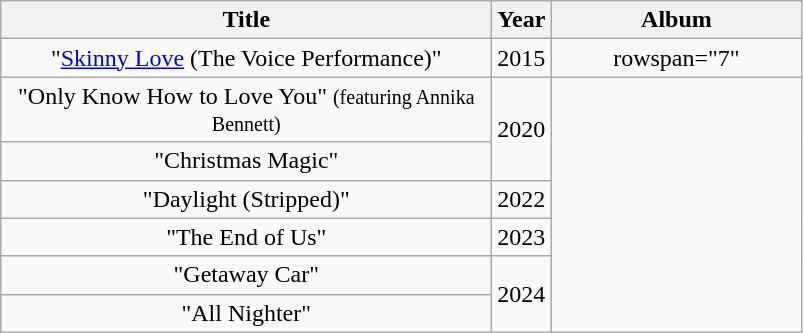<table class="wikitable plainrowheaders" style="text-align:center;">
<tr>
<th style="width:20em;">Title</th>
<th style="width:1em;">Year</th>
<th style="width:10em;">Album</th>
</tr>
<tr>
<td>"<a href='#'>Skinny Love</a> (The Voice Performance)"</td>
<td>2015</td>
<td>rowspan="7" </td>
</tr>
<tr>
<td>"Only Know How to Love You" <small>(featuring Annika Bennett)</small></td>
<td rowspan="2">2020</td>
</tr>
<tr>
<td>"Christmas Magic"</td>
</tr>
<tr>
<td>"Daylight (Stripped)"</td>
<td>2022</td>
</tr>
<tr>
<td>"The End of Us"</td>
<td>2023</td>
</tr>
<tr>
<td>"Getaway Car"</td>
<td rowspan="2">2024</td>
</tr>
<tr>
<td>"All Nighter"</td>
</tr>
</table>
